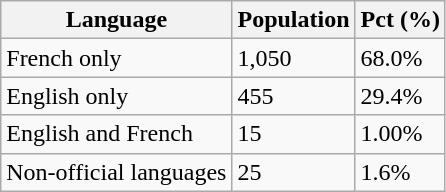<table class="wikitable">
<tr>
<th>Language</th>
<th>Population</th>
<th>Pct (%)</th>
</tr>
<tr>
<td>French only</td>
<td>1,050</td>
<td>68.0%</td>
</tr>
<tr>
<td>English only</td>
<td>455</td>
<td>29.4%</td>
</tr>
<tr>
<td>English and French</td>
<td>15</td>
<td>1.00%</td>
</tr>
<tr>
<td>Non-official languages</td>
<td>25</td>
<td>1.6%</td>
</tr>
</table>
